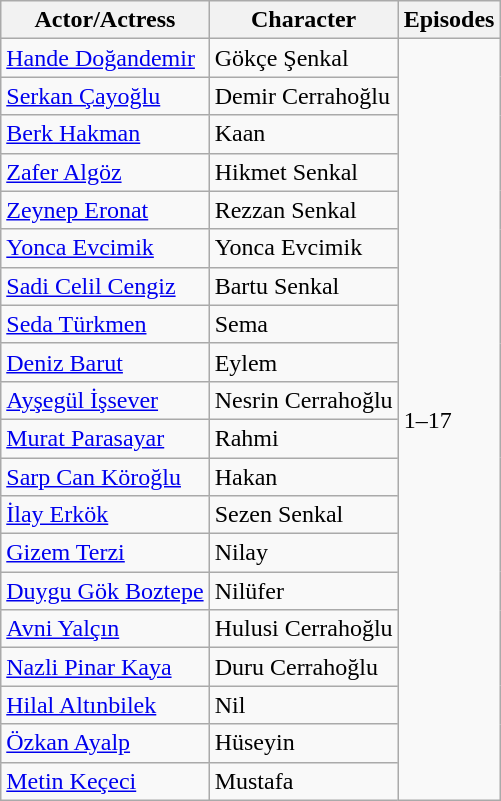<table class="wikitable">
<tr>
<th>Actor/Actress</th>
<th>Character</th>
<th>Episodes</th>
</tr>
<tr>
<td><a href='#'>Hande Doğandemir</a></td>
<td>Gökçe Şenkal</td>
<td rowspan="20">1–17</td>
</tr>
<tr>
<td><a href='#'>Serkan Çayoğlu</a></td>
<td>Demir Cerrahoğlu</td>
</tr>
<tr>
<td><a href='#'>Berk Hakman</a></td>
<td>Kaan</td>
</tr>
<tr>
<td><a href='#'>Zafer Algöz</a></td>
<td>Hikmet Senkal</td>
</tr>
<tr>
<td><a href='#'>Zeynep Eronat</a></td>
<td>Rezzan Senkal</td>
</tr>
<tr>
<td><a href='#'>Yonca Evcimik</a></td>
<td>Yonca Evcimik</td>
</tr>
<tr>
<td><a href='#'>Sadi Celil Cengiz</a></td>
<td>Bartu Senkal</td>
</tr>
<tr>
<td><a href='#'>Seda Türkmen</a></td>
<td>Sema</td>
</tr>
<tr>
<td><a href='#'>Deniz Barut</a></td>
<td>Eylem</td>
</tr>
<tr>
<td><a href='#'>Ayşegül İşsever</a></td>
<td>Nesrin Cerrahoğlu</td>
</tr>
<tr>
<td><a href='#'>Murat Parasayar</a></td>
<td>Rahmi</td>
</tr>
<tr>
<td><a href='#'>Sarp Can Köroğlu</a></td>
<td>Hakan</td>
</tr>
<tr>
<td><a href='#'>İlay Erkök</a></td>
<td>Sezen Senkal</td>
</tr>
<tr>
<td><a href='#'>Gizem Terzi</a></td>
<td>Nilay</td>
</tr>
<tr>
<td><a href='#'>Duygu Gök Boztepe</a></td>
<td>Nilüfer</td>
</tr>
<tr>
<td><a href='#'>Avni Yalçın</a></td>
<td>Hulusi Cerrahoğlu</td>
</tr>
<tr>
<td><a href='#'>Nazli Pinar Kaya</a></td>
<td>Duru Cerrahoğlu</td>
</tr>
<tr>
<td><a href='#'>Hilal Altınbilek</a></td>
<td>Nil</td>
</tr>
<tr>
<td><a href='#'>Özkan Ayalp</a></td>
<td>Hüseyin</td>
</tr>
<tr>
<td><a href='#'>Metin Keçeci</a></td>
<td>Mustafa</td>
</tr>
</table>
